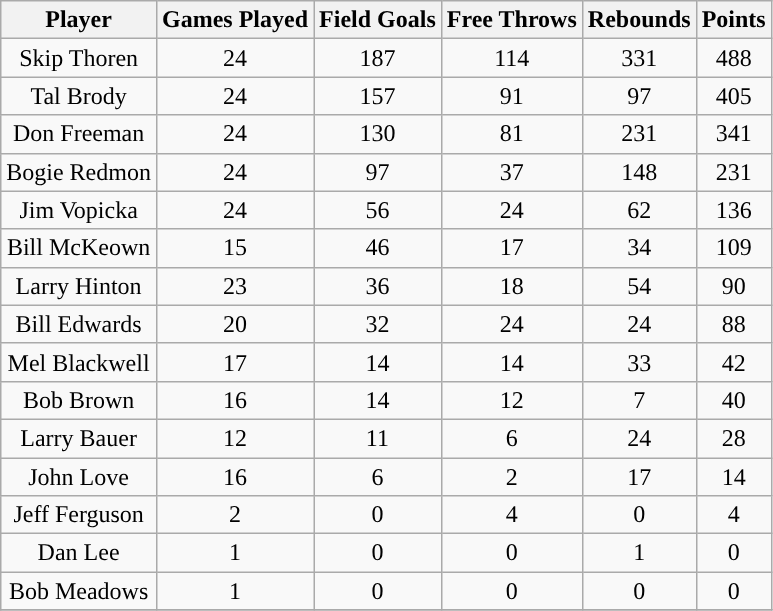<table class="wikitable sortable">
<tr>
<th>Player</th>
<th>Games Played</th>
<th>Field Goals</th>
<th>Free Throws</th>
<th>Rebounds</th>
<th>Points</th>
</tr>
<tr align="center" bgcolor="">
<td>Skip Thoren</td>
<td>24</td>
<td>187</td>
<td>114</td>
<td>331</td>
<td>488</td>
</tr>
<tr align="center" bgcolor="">
<td>Tal Brody</td>
<td>24</td>
<td>157</td>
<td>91</td>
<td>97</td>
<td>405</td>
</tr>
<tr align="center" bgcolor="">
<td>Don Freeman</td>
<td>24</td>
<td>130</td>
<td>81</td>
<td>231</td>
<td>341</td>
</tr>
<tr align="center" bgcolor="">
<td>Bogie Redmon</td>
<td>24</td>
<td>97</td>
<td>37</td>
<td>148</td>
<td>231</td>
</tr>
<tr align="center" bgcolor="">
<td>Jim Vopicka</td>
<td>24</td>
<td>56</td>
<td>24</td>
<td>62</td>
<td>136</td>
</tr>
<tr align="center" bgcolor="">
<td>Bill McKeown</td>
<td>15</td>
<td>46</td>
<td>17</td>
<td>34</td>
<td>109</td>
</tr>
<tr align="center" bgcolor="">
<td>Larry Hinton</td>
<td>23</td>
<td>36</td>
<td>18</td>
<td>54</td>
<td>90</td>
</tr>
<tr align="center" bgcolor="">
<td>Bill Edwards</td>
<td>20</td>
<td>32</td>
<td>24</td>
<td>24</td>
<td>88</td>
</tr>
<tr align="center" bgcolor="">
<td>Mel Blackwell</td>
<td>17</td>
<td>14</td>
<td>14</td>
<td>33</td>
<td>42</td>
</tr>
<tr align="center" bgcolor="">
<td>Bob Brown</td>
<td>16</td>
<td>14</td>
<td>12</td>
<td>7</td>
<td>40</td>
</tr>
<tr align="center" bgcolor="">
<td>Larry Bauer</td>
<td>12</td>
<td>11</td>
<td>6</td>
<td>24</td>
<td>28</td>
</tr>
<tr align="center" bgcolor="">
<td>John Love</td>
<td>16</td>
<td>6</td>
<td>2</td>
<td>17</td>
<td>14</td>
</tr>
<tr align="center" bgcolor="">
<td>Jeff Ferguson</td>
<td>2</td>
<td>0</td>
<td>4</td>
<td>0</td>
<td>4</td>
</tr>
<tr align="center" bgcolor="">
<td>Dan Lee</td>
<td>1</td>
<td>0</td>
<td>0</td>
<td>1</td>
<td>0</td>
</tr>
<tr align="center">
<td>Bob Meadows</td>
<td>1</td>
<td>0</td>
<td>0</td>
<td>0</td>
<td>0</td>
</tr>
<tr align="center">
</tr>
</table>
